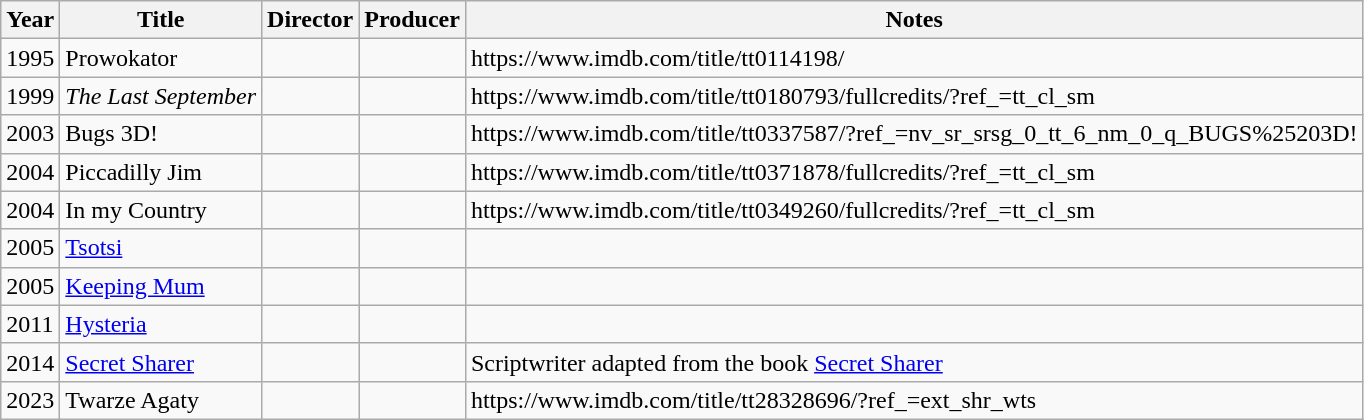<table class="wikitable sortable">
<tr>
<th>Year</th>
<th>Title</th>
<th>Director</th>
<th>Producer</th>
<th>Notes</th>
</tr>
<tr>
<td>1995</td>
<td>Prowokator</td>
<td></td>
<td></td>
<td>https://www.imdb.com/title/tt0114198/</td>
</tr>
<tr>
<td>1999</td>
<td><em>The Last September</em></td>
<td></td>
<td></td>
<td>https://www.imdb.com/title/tt0180793/fullcredits/?ref_=tt_cl_sm</td>
</tr>
<tr>
<td>2003</td>
<td>Bugs 3D!</td>
<td></td>
<td></td>
<td>https://www.imdb.com/title/tt0337587/?ref_=nv_sr_srsg_0_tt_6_nm_0_q_BUGS%25203D!</td>
</tr>
<tr>
<td>2004</td>
<td>Piccadilly Jim</td>
<td></td>
<td></td>
<td>https://www.imdb.com/title/tt0371878/fullcredits/?ref_=tt_cl_sm</td>
</tr>
<tr>
<td>2004</td>
<td>In my Country</td>
<td></td>
<td></td>
<td>https://www.imdb.com/title/tt0349260/fullcredits/?ref_=tt_cl_sm</td>
</tr>
<tr>
<td>2005</td>
<td><a href='#'>Tsotsi</a></td>
<td></td>
<td></td>
<td></td>
</tr>
<tr>
<td>2005</td>
<td><a href='#'>Keeping Mum</a></td>
<td></td>
<td></td>
<td></td>
</tr>
<tr>
<td>2011</td>
<td><a href='#'>Hysteria</a></td>
<td></td>
<td></td>
<td></td>
</tr>
<tr>
<td>2014</td>
<td><a href='#'>Secret Sharer</a></td>
<td></td>
<td></td>
<td>Scriptwriter adapted from the book <a href='#'>Secret Sharer</a></td>
</tr>
<tr>
<td>2023</td>
<td>Twarze Agaty</td>
<td></td>
<td></td>
<td>https://www.imdb.com/title/tt28328696/?ref_=ext_shr_wts</td>
</tr>
</table>
